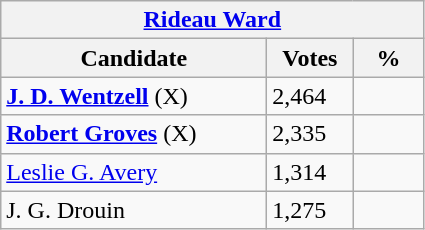<table class="wikitable">
<tr>
<th colspan="3"><a href='#'>Rideau Ward</a></th>
</tr>
<tr>
<th style="width: 170px">Candidate</th>
<th style="width: 50px">Votes</th>
<th style="width: 40px">%</th>
</tr>
<tr>
<td><strong><a href='#'>J. D. Wentzell</a></strong> (X)</td>
<td>2,464</td>
<td></td>
</tr>
<tr>
<td><strong><a href='#'>Robert Groves</a></strong> (X)</td>
<td>2,335</td>
<td></td>
</tr>
<tr>
<td><a href='#'>Leslie G. Avery</a></td>
<td>1,314</td>
<td></td>
</tr>
<tr>
<td>J. G. Drouin</td>
<td>1,275</td>
<td></td>
</tr>
</table>
